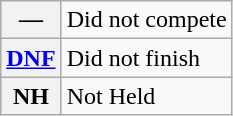<table class="wikitable">
<tr>
<th scope="row">—</th>
<td>Did not compete</td>
</tr>
<tr>
<th scope="row"><a href='#'>DNF</a></th>
<td>Did not finish</td>
</tr>
<tr>
<th scope="row">NH</th>
<td>Not Held</td>
</tr>
</table>
